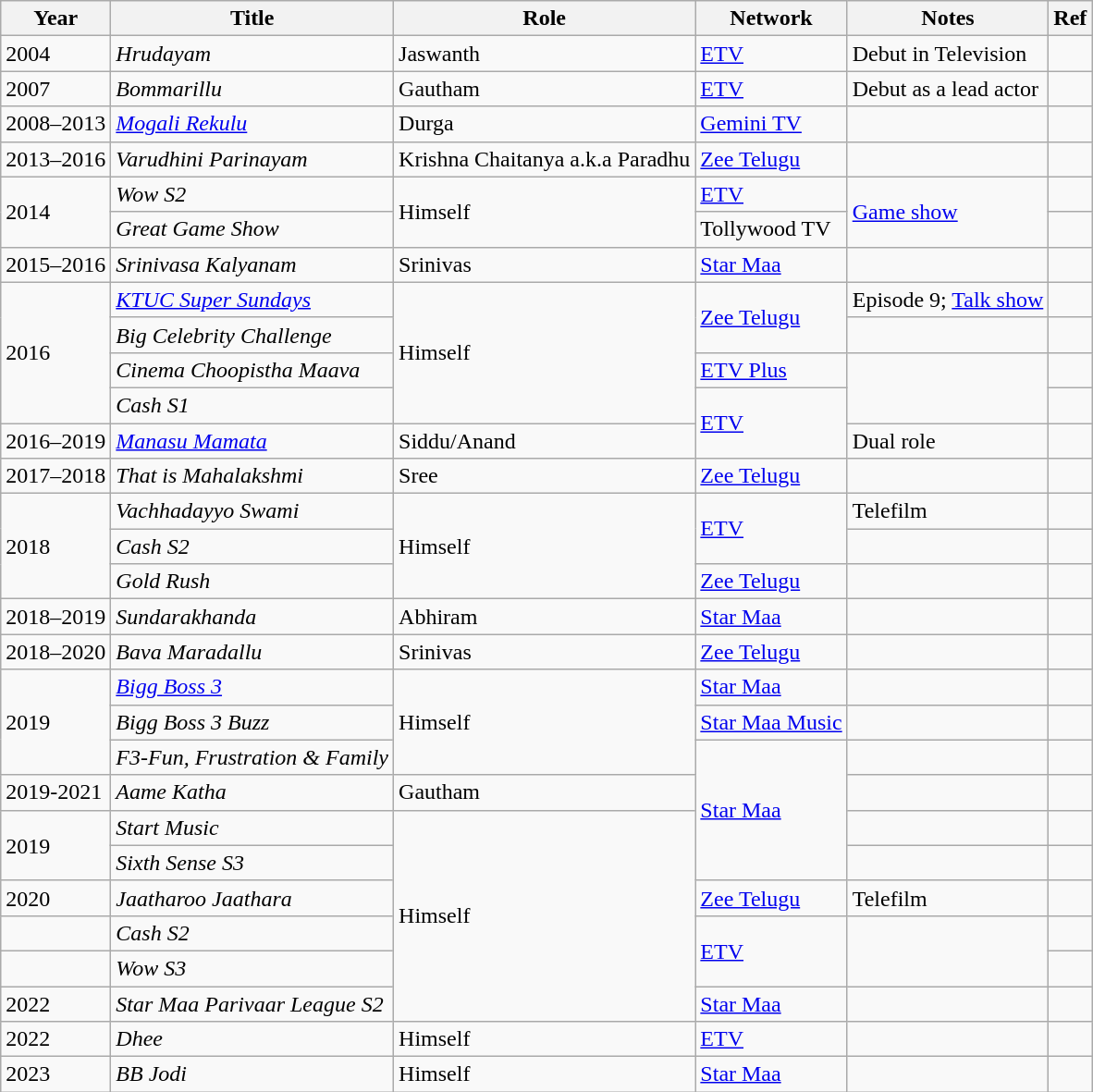<table class="wikitable">
<tr>
<th>Year</th>
<th>Title</th>
<th>Role</th>
<th>Network</th>
<th>Notes</th>
<th>Ref</th>
</tr>
<tr>
<td>2004</td>
<td><em>Hrudayam</em></td>
<td>Jaswanth</td>
<td><a href='#'>ETV</a></td>
<td>Debut in Television</td>
<td></td>
</tr>
<tr>
<td>2007</td>
<td><em>Bommarillu</em></td>
<td>Gautham</td>
<td><a href='#'>ETV</a></td>
<td>Debut as a lead actor</td>
<td></td>
</tr>
<tr>
<td>2008–2013</td>
<td><em><a href='#'>Mogali Rekulu</a></em></td>
<td>Durga</td>
<td><a href='#'>Gemini TV</a></td>
<td></td>
<td></td>
</tr>
<tr>
<td>2013–2016</td>
<td><em>Varudhini Parinayam</em></td>
<td>Krishna Chaitanya a.k.a Paradhu</td>
<td><a href='#'>Zee Telugu</a></td>
<td></td>
<td></td>
</tr>
<tr>
<td rowspan="2">2014</td>
<td><em>Wow S2</em></td>
<td rowspan="2">Himself</td>
<td><a href='#'>ETV</a></td>
<td rowspan="2"><a href='#'>Game show</a></td>
<td></td>
</tr>
<tr>
<td><em>Great Game Show</em></td>
<td>Tollywood TV</td>
<td></td>
</tr>
<tr>
<td>2015–2016</td>
<td><em>Srinivasa Kalyanam</em></td>
<td>Srinivas</td>
<td><a href='#'>Star Maa</a></td>
<td></td>
<td></td>
</tr>
<tr>
<td rowspan="4">2016</td>
<td><a href='#'><em>KTUC Super Sundays</em></a></td>
<td rowspan="4">Himself</td>
<td rowspan="2"><a href='#'>Zee Telugu</a></td>
<td>Episode 9; <a href='#'>Talk show</a></td>
<td></td>
</tr>
<tr>
<td><em>Big Celebrity Challenge</em></td>
<td></td>
<td></td>
</tr>
<tr>
<td><em>Cinema Choopistha Maava</em></td>
<td><a href='#'>ETV Plus</a></td>
<td rowspan="2"></td>
<td></td>
</tr>
<tr>
<td><em>Cash S1</em></td>
<td rowspan="2"><a href='#'>ETV</a></td>
<td></td>
</tr>
<tr>
<td>2016–2019</td>
<td><em><a href='#'>Manasu Mamata</a></em></td>
<td>Siddu/Anand</td>
<td>Dual role</td>
<td></td>
</tr>
<tr>
<td>2017–2018</td>
<td><em>That is Mahalakshmi</em></td>
<td>Sree</td>
<td><a href='#'>Zee Telugu</a></td>
<td></td>
<td></td>
</tr>
<tr>
<td rowspan="3">2018</td>
<td><em>Vachhadayyo Swami</em></td>
<td rowspan="3">Himself</td>
<td rowspan="2"><a href='#'>ETV</a></td>
<td>Telefilm</td>
<td></td>
</tr>
<tr>
<td><em>Cash S2</em></td>
<td></td>
<td></td>
</tr>
<tr>
<td><em>Gold Rush</em></td>
<td><a href='#'>Zee Telugu</a></td>
<td></td>
<td></td>
</tr>
<tr>
<td>2018–2019</td>
<td><em>Sundarakhanda</em></td>
<td>Abhiram</td>
<td><a href='#'>Star Maa</a></td>
<td></td>
<td></td>
</tr>
<tr>
<td>2018–2020</td>
<td><em>Bava Maradallu</em></td>
<td>Srinivas</td>
<td><a href='#'>Zee Telugu</a></td>
<td></td>
<td></td>
</tr>
<tr>
<td rowspan="3">2019</td>
<td><a href='#'><em>Bigg Boss 3</em></a></td>
<td rowspan="3">Himself</td>
<td><a href='#'>Star Maa</a></td>
<td></td>
<td></td>
</tr>
<tr>
<td><em>Bigg Boss 3 Buzz</em></td>
<td><a href='#'>Star Maa Music</a></td>
<td></td>
<td></td>
</tr>
<tr>
<td><em>F3-Fun, Frustration & Family</em></td>
<td rowspan="4"><a href='#'>Star Maa</a></td>
<td></td>
<td></td>
</tr>
<tr>
<td>2019-2021</td>
<td><em>Aame Katha</em></td>
<td>Gautham</td>
<td></td>
<td></td>
</tr>
<tr>
<td rowspan="2">2019</td>
<td><em>Start Music</em></td>
<td rowspan="6">Himself</td>
<td></td>
<td></td>
</tr>
<tr>
<td><em>Sixth Sense S3</em></td>
<td></td>
<td></td>
</tr>
<tr>
<td>2020</td>
<td><em>Jaatharoo Jaathara</em></td>
<td><a href='#'>Zee Telugu</a></td>
<td>Telefilm</td>
<td></td>
</tr>
<tr>
<td></td>
<td><em>Cash S2</em></td>
<td rowspan="2"><a href='#'>ETV</a></td>
<td rowspan="2"></td>
<td></td>
</tr>
<tr>
<td></td>
<td><em>Wow S3</em></td>
<td></td>
</tr>
<tr>
<td>2022</td>
<td><em>Star Maa Parivaar League S2</em></td>
<td><a href='#'>Star Maa</a></td>
<td></td>
<td></td>
</tr>
<tr>
<td>2022</td>
<td><em>Dhee</em></td>
<td>Himself</td>
<td><a href='#'>ETV</a></td>
<td></td>
<td></td>
</tr>
<tr>
<td>2023</td>
<td><em>BB Jodi</em></td>
<td>Himself</td>
<td><a href='#'>Star Maa</a></td>
<td></td>
<td></td>
</tr>
</table>
